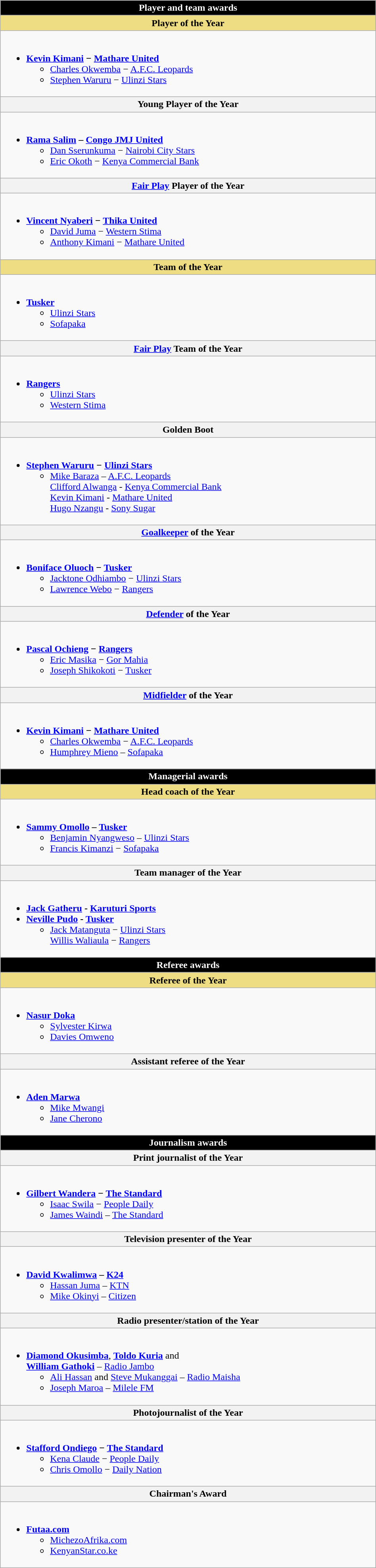<table class="wikitable" width="50%">
<tr>
<th style="background:#000000; color: #FFFFFF">Player and team awards</th>
</tr>
<tr>
<th style="background:#EEDD82;">Player of the Year</th>
</tr>
<tr>
<td valign="top"><br><ul><li><strong> <a href='#'>Kevin Kimani</a> − <a href='#'>Mathare United</a></strong><ul><li> <a href='#'>Charles Okwemba</a> − <a href='#'>A.F.C. Leopards</a></li><li> <a href='#'>Stephen Waruru</a> − <a href='#'>Ulinzi Stars</a></li></ul></li></ul></td>
</tr>
<tr>
<th>Young Player of the Year</th>
</tr>
<tr>
<td valign="top"><br><ul><li><strong> <a href='#'>Rama Salim</a> – <a href='#'>Congo JMJ United</a></strong><ul><li> <a href='#'>Dan Sserunkuma</a> − <a href='#'>Nairobi City Stars</a></li><li> <a href='#'>Eric Okoth</a> − <a href='#'>Kenya Commercial Bank</a></li></ul></li></ul></td>
</tr>
<tr>
<th><a href='#'>Fair Play</a> Player of the Year</th>
</tr>
<tr>
<td valign="top"><br><ul><li><strong> <a href='#'>Vincent Nyaberi</a> − <a href='#'>Thika United</a></strong><ul><li> <a href='#'>David Juma</a> − <a href='#'>Western Stima</a></li><li> <a href='#'>Anthony Kimani</a> − <a href='#'>Mathare United</a></li></ul></li></ul></td>
</tr>
<tr>
<th style="background:#EEDD82;">Team of the Year</th>
</tr>
<tr>
<td valign="top"><br><ul><li><strong><a href='#'>Tusker</a></strong><ul><li><a href='#'>Ulinzi Stars</a></li><li><a href='#'>Sofapaka</a></li></ul></li></ul></td>
</tr>
<tr>
<th><a href='#'>Fair Play</a> Team of the Year</th>
</tr>
<tr>
<td valign="top"><br><ul><li><strong><a href='#'>Rangers</a></strong><ul><li><a href='#'>Ulinzi Stars</a></li><li><a href='#'>Western Stima</a></li></ul></li></ul></td>
</tr>
<tr>
<th>Golden Boot</th>
</tr>
<tr>
<td valign="top"><br><ul><li><strong> <a href='#'>Stephen Waruru</a> − <a href='#'>Ulinzi Stars</a></strong><ul><li> <a href='#'>Mike Baraza</a> – <a href='#'>A.F.C. Leopards</a><br> <a href='#'>Clifford Alwanga</a> - <a href='#'>Kenya Commercial Bank</a><br> <a href='#'>Kevin Kimani</a> - <a href='#'>Mathare United</a><br> <a href='#'>Hugo Nzangu</a> - <a href='#'>Sony Sugar</a></li></ul></li></ul></td>
</tr>
<tr>
<th><a href='#'>Goalkeeper</a> of the Year</th>
</tr>
<tr>
<td valign="top"><br><ul><li><strong> <a href='#'>Boniface Oluoch</a> − <a href='#'>Tusker</a></strong><ul><li> <a href='#'>Jacktone Odhiambo</a> − <a href='#'>Ulinzi Stars</a></li><li> <a href='#'>Lawrence Webo</a> − <a href='#'>Rangers</a></li></ul></li></ul></td>
</tr>
<tr>
<th><a href='#'>Defender</a> of the Year</th>
</tr>
<tr>
<td valign="top"><br><ul><li><strong> <a href='#'>Pascal Ochieng</a> − <a href='#'>Rangers</a></strong><ul><li> <a href='#'>Eric Masika</a> − <a href='#'>Gor Mahia</a></li><li> <a href='#'>Joseph Shikokoti</a> − <a href='#'>Tusker</a></li></ul></li></ul></td>
</tr>
<tr>
<th><a href='#'>Midfielder</a> of the Year</th>
</tr>
<tr>
<td valign="top"><br><ul><li><strong> <a href='#'>Kevin Kimani</a> − <a href='#'>Mathare United</a></strong><ul><li> <a href='#'>Charles Okwemba</a> − <a href='#'>A.F.C. Leopards</a></li><li> <a href='#'>Humphrey Mieno</a> – <a href='#'>Sofapaka</a></li></ul></li></ul></td>
</tr>
<tr>
<th style="background:#000000; color: #FFFFFF">Managerial awards</th>
</tr>
<tr>
<th style="background:#EEDD82;">Head coach of the Year</th>
</tr>
<tr>
<td valign="top"><br><ul><li><strong> <a href='#'>Sammy Omollo</a> – <a href='#'>Tusker</a></strong><ul><li> <a href='#'>Benjamin Nyangweso</a> – <a href='#'>Ulinzi Stars</a></li><li> <a href='#'>Francis Kimanzi</a> − <a href='#'>Sofapaka</a></li></ul></li></ul></td>
</tr>
<tr>
<th>Team manager of the Year</th>
</tr>
<tr>
<td valign="top"><br><ul><li><strong> <a href='#'>Jack Gatheru</a> - <a href='#'>Karuturi Sports</a></strong></li><li><strong> <a href='#'>Neville Pudo</a> - <a href='#'>Tusker</a></strong><ul><li> <a href='#'>Jack Matanguta</a> − <a href='#'>Ulinzi Stars</a><br> <a href='#'>Willis Waliaula</a> − <a href='#'>Rangers</a></li></ul></li></ul></td>
</tr>
<tr>
<th style="background:#000000; color: #FFFFFF">Referee awards</th>
</tr>
<tr>
</tr>
<tr>
<th style="background:#EEDD82;">Referee of the Year</th>
</tr>
<tr>
<td valign="top"><br><ul><li><strong><a href='#'>Nasur Doka</a></strong><ul><li><a href='#'>Sylvester Kirwa</a></li><li><a href='#'>Davies Omweno</a></li></ul></li></ul></td>
</tr>
<tr>
<th>Assistant referee of the Year</th>
</tr>
<tr>
<td valign="top"><br><ul><li><strong><a href='#'>Aden Marwa</a></strong><ul><li><a href='#'>Mike Mwangi</a></li><li><a href='#'>Jane Cherono</a></li></ul></li></ul></td>
</tr>
<tr>
<th style="background:#000000; color: #FFFFFF">Journalism awards</th>
</tr>
<tr>
<th>Print journalist of the Year</th>
</tr>
<tr>
<td valign="top"><br><ul><li><strong> <a href='#'>Gilbert Wandera</a> − <a href='#'>The Standard</a></strong><ul><li> <a href='#'>Isaac Swila</a> − <a href='#'>People Daily</a></li><li> <a href='#'>James Waindi</a> – <a href='#'>The Standard</a></li></ul></li></ul></td>
</tr>
<tr>
<th>Television presenter of the Year</th>
</tr>
<tr>
<td valign="top"><br><ul><li><strong> <a href='#'>David Kwalimwa</a> – <a href='#'>K24</a></strong><ul><li> <a href='#'>Hassan Juma</a> – <a href='#'>KTN</a></li><li> <a href='#'>Mike Okinyi</a> – <a href='#'>Citizen</a></li></ul></li></ul></td>
</tr>
<tr>
<th>Radio presenter/station of the Year</th>
</tr>
<tr>
<td valign="top"><br><ul><li><strong> <a href='#'>Diamond Okusimba</a></strong>, <strong> <a href='#'>Toldo Kuria</a></strong> and<br><strong> <a href='#'>William Gathoki</a></strong> – <a href='#'>Radio Jambo</a><ul><li> <a href='#'>Ali Hassan</a> and  <a href='#'>Steve Mukanggai</a> – <a href='#'>Radio Maisha</a></li><li> <a href='#'>Joseph Maroa</a> – <a href='#'>Milele FM</a></li></ul></li></ul></td>
</tr>
<tr>
<th>Photojournalist of the Year</th>
</tr>
<tr>
<td valign="top"><br><ul><li><strong> <a href='#'>Stafford Ondiego</a> − <a href='#'>The Standard</a></strong><ul><li> <a href='#'>Kena Claude</a> − <a href='#'>People Daily</a></li><li> <a href='#'>Chris Omollo</a> − <a href='#'>Daily Nation</a></li></ul></li></ul></td>
</tr>
<tr>
<th>Chairman's Award</th>
</tr>
<tr>
<td valign="top"><br><ul><li><strong><a href='#'>Futaa.com</a></strong><ul><li><a href='#'>MichezoAfrika.com</a></li><li><a href='#'>KenyanStar.co.ke</a></li></ul></li></ul></td>
</tr>
</table>
